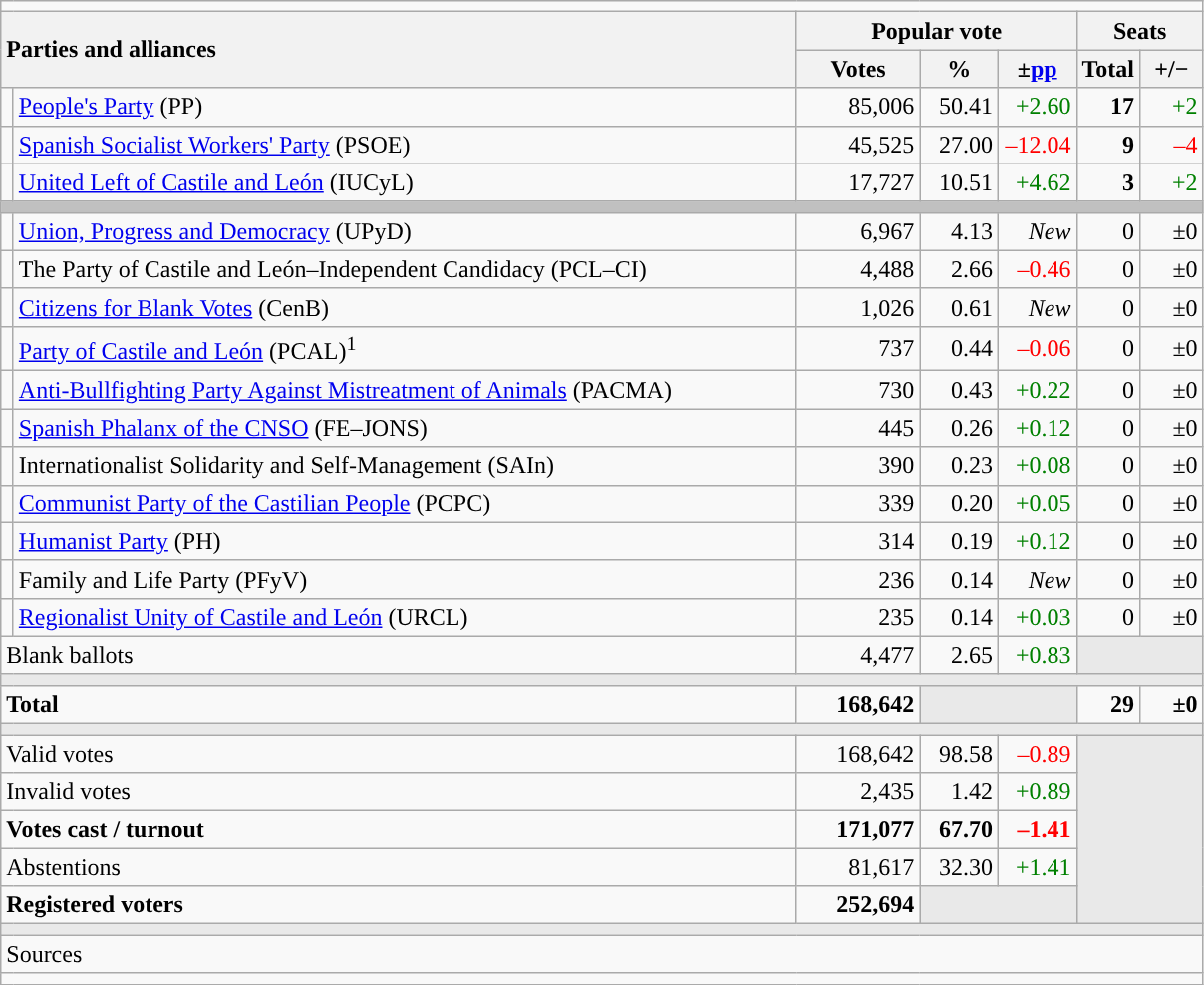<table class="wikitable" style="text-align:right;">
<tr>
<td colspan="7"></td>
</tr>
<tr>
<th style="text-align:left;" rowspan="2" colspan="2" width="525">Parties and alliances</th>
<th colspan="3">Popular vote</th>
<th colspan="2">Seats</th>
</tr>
<tr>
<th width="75">Votes</th>
<th width="45">%</th>
<th width="45">±<a href='#'>pp</a></th>
<th width="35">Total</th>
<th width="35">+/−</th>
</tr>
<tr>
<td width="1" style="color:inherit;background:"></td>
<td align="left"><a href='#'>People's Party</a> (PP)</td>
<td>85,006</td>
<td>50.41</td>
<td style="color:green;">+2.60</td>
<td><strong>17</strong></td>
<td style="color:green;">+2</td>
</tr>
<tr>
<td style="color:inherit;background:"></td>
<td align="left"><a href='#'>Spanish Socialist Workers' Party</a> (PSOE)</td>
<td>45,525</td>
<td>27.00</td>
<td style="color:red;">–12.04</td>
<td><strong>9</strong></td>
<td style="color:red;">–4</td>
</tr>
<tr>
<td style="color:inherit;background:"></td>
<td align="left"><a href='#'>United Left of Castile and León</a> (IUCyL)</td>
<td>17,727</td>
<td>10.51</td>
<td style="color:green;">+4.62</td>
<td><strong>3</strong></td>
<td style="color:green;">+2</td>
</tr>
<tr>
<td colspan="7" bgcolor="#C0C0C0"></td>
</tr>
<tr>
<td style="color:inherit;background:"></td>
<td align="left"><a href='#'>Union, Progress and Democracy</a> (UPyD)</td>
<td>6,967</td>
<td>4.13</td>
<td><em>New</em></td>
<td>0</td>
<td>±0</td>
</tr>
<tr>
<td style="color:inherit;background:"></td>
<td align="left">The Party of Castile and León–Independent Candidacy (PCL–CI)</td>
<td>4,488</td>
<td>2.66</td>
<td style="color:red;">–0.46</td>
<td>0</td>
<td>±0</td>
</tr>
<tr>
<td style="color:inherit;background:"></td>
<td align="left"><a href='#'>Citizens for Blank Votes</a> (CenB)</td>
<td>1,026</td>
<td>0.61</td>
<td><em>New</em></td>
<td>0</td>
<td>±0</td>
</tr>
<tr>
<td style="color:inherit;background:"></td>
<td align="left"><a href='#'>Party of Castile and León</a> (PCAL)<sup>1</sup></td>
<td>737</td>
<td>0.44</td>
<td style="color:red;">–0.06</td>
<td>0</td>
<td>±0</td>
</tr>
<tr>
<td style="color:inherit;background:"></td>
<td align="left"><a href='#'>Anti-Bullfighting Party Against Mistreatment of Animals</a> (PACMA)</td>
<td>730</td>
<td>0.43</td>
<td style="color:green;">+0.22</td>
<td>0</td>
<td>±0</td>
</tr>
<tr>
<td style="color:inherit;background:"></td>
<td align="left"><a href='#'>Spanish Phalanx of the CNSO</a> (FE–JONS)</td>
<td>445</td>
<td>0.26</td>
<td style="color:green;">+0.12</td>
<td>0</td>
<td>±0</td>
</tr>
<tr>
<td style="color:inherit;background:"></td>
<td align="left">Internationalist Solidarity and Self-Management (SAIn)</td>
<td>390</td>
<td>0.23</td>
<td style="color:green;">+0.08</td>
<td>0</td>
<td>±0</td>
</tr>
<tr>
<td style="color:inherit;background:"></td>
<td align="left"><a href='#'>Communist Party of the Castilian People</a> (PCPC)</td>
<td>339</td>
<td>0.20</td>
<td style="color:green;">+0.05</td>
<td>0</td>
<td>±0</td>
</tr>
<tr>
<td style="color:inherit;background:"></td>
<td align="left"><a href='#'>Humanist Party</a> (PH)</td>
<td>314</td>
<td>0.19</td>
<td style="color:green;">+0.12</td>
<td>0</td>
<td>±0</td>
</tr>
<tr>
<td style="color:inherit;background:"></td>
<td align="left">Family and Life Party (PFyV)</td>
<td>236</td>
<td>0.14</td>
<td><em>New</em></td>
<td>0</td>
<td>±0</td>
</tr>
<tr>
<td style="color:inherit;background:"></td>
<td align="left"><a href='#'>Regionalist Unity of Castile and León</a> (URCL)</td>
<td>235</td>
<td>0.14</td>
<td style="color:green;">+0.03</td>
<td>0</td>
<td>±0</td>
</tr>
<tr>
<td align="left" colspan="2">Blank ballots</td>
<td>4,477</td>
<td>2.65</td>
<td style="color:green;">+0.83</td>
<td bgcolor="#E9E9E9" colspan="2"></td>
</tr>
<tr>
<td colspan="7" bgcolor="#E9E9E9"></td>
</tr>
<tr style="font-weight:bold;">
<td align="left" colspan="2">Total</td>
<td>168,642</td>
<td bgcolor="#E9E9E9" colspan="2"></td>
<td>29</td>
<td>±0</td>
</tr>
<tr>
<td colspan="7" bgcolor="#E9E9E9"></td>
</tr>
<tr>
<td align="left" colspan="2">Valid votes</td>
<td>168,642</td>
<td>98.58</td>
<td style="color:red;">–0.89</td>
<td bgcolor="#E9E9E9" colspan="2" rowspan="5"></td>
</tr>
<tr>
<td align="left" colspan="2">Invalid votes</td>
<td>2,435</td>
<td>1.42</td>
<td style="color:green;">+0.89</td>
</tr>
<tr style="font-weight:bold;">
<td align="left" colspan="2">Votes cast / turnout</td>
<td>171,077</td>
<td>67.70</td>
<td style="color:red;">–1.41</td>
</tr>
<tr>
<td align="left" colspan="2">Abstentions</td>
<td>81,617</td>
<td>32.30</td>
<td style="color:green;">+1.41</td>
</tr>
<tr style="font-weight:bold;">
<td align="left" colspan="2">Registered voters</td>
<td>252,694</td>
<td bgcolor="#E9E9E9" colspan="2"></td>
</tr>
<tr>
<td colspan="7" bgcolor="#E9E9E9"></td>
</tr>
<tr>
<td align="left" colspan="7">Sources</td>
</tr>
<tr>
<td colspan="7" style="text-align:left; max-width:790px;"></td>
</tr>
</table>
